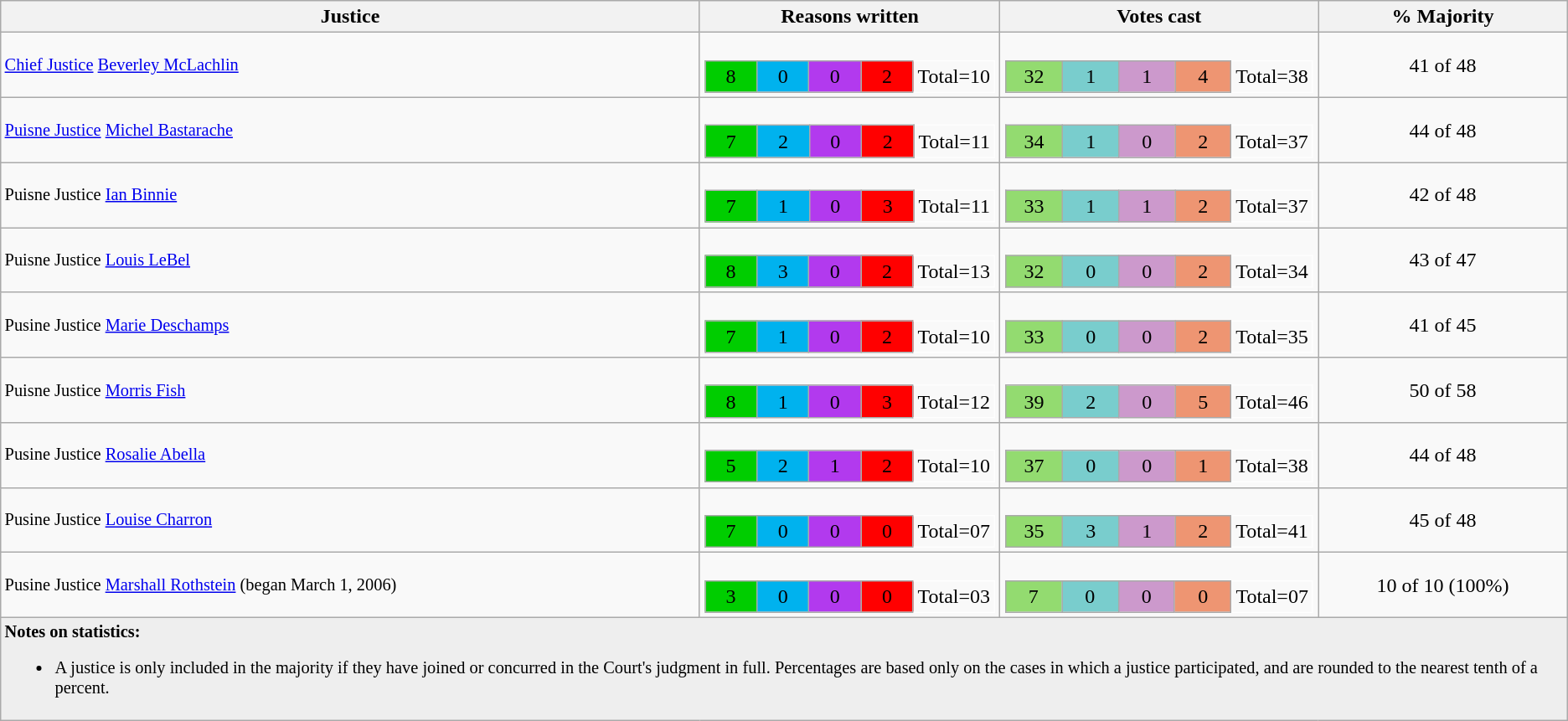<table class="wikitable">
<tr>
<th>Justice</th>
<th>Reasons written</th>
<th>Votes cast</th>
<th>% Majority</th>
</tr>
<tr>
<td style="font-size:85%"><a href='#'>Chief Justice</a> <a href='#'>Beverley McLachlin</a></td>
<td><br><table class="wikitable" style="margin:0;width:100%;text-align:center;">
<tr>
<td style="width:20%;background-color:#00CD00">8</td>
<td style="width:20%;background-color:#00B2EE">0</td>
<td style="width:20%;background-color:#B23AEE">0</td>
<td style="width:20%;background-color:red">2</td>
<td style="width:20%; border-color:#fefefe">Total=10</td>
</tr>
</table>
</td>
<td><br><table class="wikitable" style="margin:0;width:100%;text-align:center;">
<tr>
<td style="width:20%;background-color:#93DB70">32</td>
<td style="width:20%;background-color:#79CDCD">1</td>
<td style="width:20%;background-color:#CC99CC">1</td>
<td style="width:20%;background-color:#EE9572">4</td>
<td style="width:20%; border-color:#fefefe">Total=38</td>
</tr>
</table>
</td>
<td align=center>41 of 48</td>
</tr>
<tr>
<td style="font-size:85%"><a href='#'>Puisne Justice</a> <a href='#'>Michel Bastarache</a></td>
<td><br><table class="wikitable" style="margin:0;width:100%;text-align:center;">
<tr>
<td style="width:20%;background-color:#00CD00">7</td>
<td style="width:20%;background-color:#00B2EE">2</td>
<td style="width:20%;background-color:#B23AEE">0</td>
<td style="width:20%;background-color:red">2</td>
<td style="width:20%; border-color:#fefefe">Total=11</td>
</tr>
</table>
</td>
<td><br><table class="wikitable" style="margin:0;width:100%;text-align:center;">
<tr>
<td style="width:20%;background-color:#93DB70">34</td>
<td style="width:20%;background-color:#79CDCD">1</td>
<td style="width:20%;background-color:#CC99CC">0</td>
<td style="width:20%;background-color:#EE9572">2</td>
<td style="width:20%; border-color:#fefefe">Total=37</td>
</tr>
</table>
</td>
<td align=center>44 of 48</td>
</tr>
<tr>
<td style="font-size:85%">Puisne Justice <a href='#'>Ian Binnie</a></td>
<td><br><table class="wikitable" style="margin:0;width:100%;text-align:center;">
<tr>
<td style="width:20%;background-color:#00CD00">7</td>
<td style="width:20%;background-color:#00B2EE">1</td>
<td style="width:20%;background-color:#B23AEE">0</td>
<td style="width:20%;background-color:red">3</td>
<td style="width:20%; border-color:#fefefe">Total=11</td>
</tr>
</table>
</td>
<td><br><table class="wikitable" style="margin:0;width:100%;text-align:center;">
<tr>
<td style="width:20%;background-color:#93DB70">33</td>
<td style="width:20%;background-color:#79CDCD">1</td>
<td style="width:20%;background-color:#CC99CC">1</td>
<td style="width:20%;background-color:#EE9572">2</td>
<td style="width:20%; border-color:#fefefe">Total=37</td>
</tr>
</table>
</td>
<td align=center>42 of 48</td>
</tr>
<tr>
<td style="font-size:85%">Puisne Justice <a href='#'>Louis LeBel</a></td>
<td><br><table class="wikitable" style="margin:0;width:100%;text-align:center;">
<tr>
<td style="width:20%;background-color:#00CD00">8</td>
<td style="width:20%;background-color:#00B2EE">3</td>
<td style="width:20%;background-color:#B23AEE">0</td>
<td style="width:20%;background-color:red">2</td>
<td style="width:20%; border-color:#fefefe">Total=13</td>
</tr>
</table>
</td>
<td><br><table class="wikitable" style="margin:0;width:100%;text-align:center;">
<tr>
<td style="width:20%;background-color:#93DB70">32</td>
<td style="width:20%;background-color:#79CDCD">0</td>
<td style="width:20%;background-color:#CC99CC">0</td>
<td style="width:20%;background-color:#EE9572">2</td>
<td style="width:20%; border-color:#fefefe">Total=34</td>
</tr>
</table>
</td>
<td align=center>43 of 47</td>
</tr>
<tr>
<td style="font-size:85%">Pusine Justice <a href='#'>Marie Deschamps</a></td>
<td><br><table class="wikitable" style="margin:0;width:100%;text-align:center;">
<tr>
<td style="width:20%;background-color:#00CD00">7</td>
<td style="width:20%;background-color:#00B2EE">1</td>
<td style="width:20%;background-color:#B23AEE">0</td>
<td style="width:20%;background-color:red">2</td>
<td style="width:20%; border-color:#fefefe">Total=10</td>
</tr>
</table>
</td>
<td><br><table class="wikitable" style="margin:0;width:100%;text-align:center;">
<tr>
<td style="width:20%;background-color:#93DB70">33</td>
<td style="width:20%;background-color:#79CDCD">0</td>
<td style="width:20%;background-color:#CC99CC">0</td>
<td style="width:20%;background-color:#EE9572">2</td>
<td style="width:20%; border-color:#fefefe">Total=35</td>
</tr>
</table>
</td>
<td align=center>41 of 45</td>
</tr>
<tr>
<td style="font-size:85%">Puisne Justice <a href='#'>Morris Fish</a></td>
<td><br><table class="wikitable" style="margin:0;width:100%;text-align:center;">
<tr>
<td style="width:20%;background-color:#00CD00">8</td>
<td style="width:20%;background-color:#00B2EE">1</td>
<td style="width:20%;background-color:#B23AEE">0</td>
<td style="width:20%;background-color:red">3</td>
<td style="width:20%; border-color:#fefefe">Total=12</td>
</tr>
</table>
</td>
<td><br><table class="wikitable" style="margin:0;width:100%;text-align:center;">
<tr>
<td style="width:20%;background-color:#93DB70">39</td>
<td style="width:20%;background-color:#79CDCD">2</td>
<td style="width:20%;background-color:#CC99CC">0</td>
<td style="width:20%;background-color:#EE9572">5</td>
<td style="width:20%; border-color:#fefefe">Total=46</td>
</tr>
</table>
</td>
<td align=center>50 of 58</td>
</tr>
<tr>
<td style="font-size:85%">Pusine Justice <a href='#'>Rosalie Abella</a></td>
<td><br><table class="wikitable" style="margin:0;width:100%;text-align:center;">
<tr>
<td style="width:20%;background-color:#00CD00">5</td>
<td style="width:20%;background-color:#00B2EE">2</td>
<td style="width:20%;background-color:#B23AEE">1</td>
<td style="width:20%;background-color:red">2</td>
<td style="width:20%; border-color:#fefefe">Total=10</td>
</tr>
</table>
</td>
<td><br><table class="wikitable" style="margin:0;width:100%;text-align:center;">
<tr>
<td style="width:20%;background-color:#93DB70">37</td>
<td style="width:20%;background-color:#79CDCD">0</td>
<td style="width:20%;background-color:#CC99CC">0</td>
<td style="width:20%;background-color:#EE9572">1</td>
<td style="width:20%; border-color:#fefefe">Total=38</td>
</tr>
</table>
</td>
<td align=center>44 of 48</td>
</tr>
<tr>
<td style="font-size:85%">Pusine Justice <a href='#'>Louise Charron</a></td>
<td><br><table class="wikitable" style="margin:0;width:100%;text-align:center;">
<tr>
<td style="width:20%;background-color:#00CD00">7</td>
<td style="width:20%;background-color:#00B2EE">0</td>
<td style="width:20%;background-color:#B23AEE">0</td>
<td style="width:20%;background-color:red">0</td>
<td style="width:20%; border-color:#fefefe">Total=07</td>
</tr>
</table>
</td>
<td><br><table class="wikitable" style="margin:0;width:100%;text-align:center;">
<tr>
<td style="width:20%;background-color:#93DB70">35</td>
<td style="width:20%;background-color:#79CDCD">3</td>
<td style="width:20%;background-color:#CC99CC">1</td>
<td style="width:20%;background-color:#EE9572">2</td>
<td style="width:20%; border-color:#fefefe">Total=41</td>
</tr>
</table>
</td>
<td align=center>45 of 48</td>
</tr>
<tr>
<td style="font-size:85%">Pusine Justice <a href='#'>Marshall Rothstein</a> (began March 1, 2006)</td>
<td><br><table class="wikitable" style="margin:0;width:100%;text-align:center;">
<tr>
<td style="width:20%;background-color:#00CD00">3</td>
<td style="width:20%;background-color:#00B2EE">0</td>
<td style="width:20%;background-color:#B23AEE">0</td>
<td style="width:20%;background-color:red">0</td>
<td style="width:20%; border-color:#fefefe">Total=03</td>
</tr>
</table>
</td>
<td><br><table class="wikitable" style="margin:0;width:100%;text-align:center;">
<tr>
<td style="width:20%;background-color:#93DB70">7</td>
<td style="width:20%;background-color:#79CDCD">0</td>
<td style="width:20%;background-color:#CC99CC">0</td>
<td style="width:20%;background-color:#EE9572">0</td>
<td style="width:20%; border-color:#fefefe">Total=07</td>
</tr>
</table>
</td>
<td align=center>10 of 10 (100%)</td>
</tr>
<tr>
<td colspan=5 style="font-size:85%;background:#eee;"><strong>Notes on statistics:</strong><br><ul><li>A justice is only included in the majority if they have joined or concurred in the Court's judgment in full.  Percentages are based only on the cases in which a justice participated, and are rounded to the nearest tenth of a percent.</li></ul></td>
</tr>
</table>
